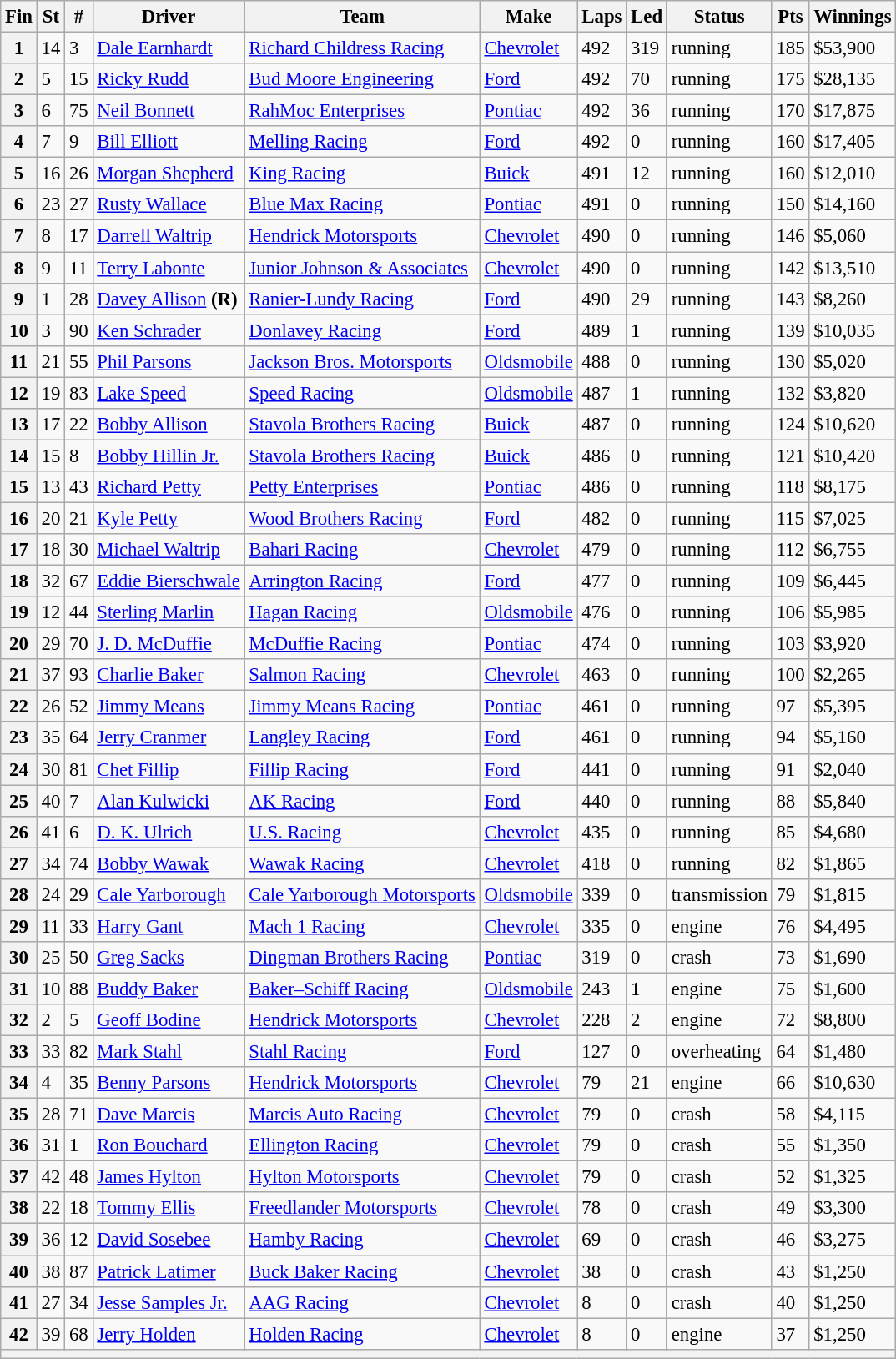<table class="wikitable" style="font-size:95%">
<tr>
<th>Fin</th>
<th>St</th>
<th>#</th>
<th>Driver</th>
<th>Team</th>
<th>Make</th>
<th>Laps</th>
<th>Led</th>
<th>Status</th>
<th>Pts</th>
<th>Winnings</th>
</tr>
<tr>
<th>1</th>
<td>14</td>
<td>3</td>
<td><a href='#'>Dale Earnhardt</a></td>
<td><a href='#'>Richard Childress Racing</a></td>
<td><a href='#'>Chevrolet</a></td>
<td>492</td>
<td>319</td>
<td>running</td>
<td>185</td>
<td>$53,900</td>
</tr>
<tr>
<th>2</th>
<td>5</td>
<td>15</td>
<td><a href='#'>Ricky Rudd</a></td>
<td><a href='#'>Bud Moore Engineering</a></td>
<td><a href='#'>Ford</a></td>
<td>492</td>
<td>70</td>
<td>running</td>
<td>175</td>
<td>$28,135</td>
</tr>
<tr>
<th>3</th>
<td>6</td>
<td>75</td>
<td><a href='#'>Neil Bonnett</a></td>
<td><a href='#'>RahMoc Enterprises</a></td>
<td><a href='#'>Pontiac</a></td>
<td>492</td>
<td>36</td>
<td>running</td>
<td>170</td>
<td>$17,875</td>
</tr>
<tr>
<th>4</th>
<td>7</td>
<td>9</td>
<td><a href='#'>Bill Elliott</a></td>
<td><a href='#'>Melling Racing</a></td>
<td><a href='#'>Ford</a></td>
<td>492</td>
<td>0</td>
<td>running</td>
<td>160</td>
<td>$17,405</td>
</tr>
<tr>
<th>5</th>
<td>16</td>
<td>26</td>
<td><a href='#'>Morgan Shepherd</a></td>
<td><a href='#'>King Racing</a></td>
<td><a href='#'>Buick</a></td>
<td>491</td>
<td>12</td>
<td>running</td>
<td>160</td>
<td>$12,010</td>
</tr>
<tr>
<th>6</th>
<td>23</td>
<td>27</td>
<td><a href='#'>Rusty Wallace</a></td>
<td><a href='#'>Blue Max Racing</a></td>
<td><a href='#'>Pontiac</a></td>
<td>491</td>
<td>0</td>
<td>running</td>
<td>150</td>
<td>$14,160</td>
</tr>
<tr>
<th>7</th>
<td>8</td>
<td>17</td>
<td><a href='#'>Darrell Waltrip</a></td>
<td><a href='#'>Hendrick Motorsports</a></td>
<td><a href='#'>Chevrolet</a></td>
<td>490</td>
<td>0</td>
<td>running</td>
<td>146</td>
<td>$5,060</td>
</tr>
<tr>
<th>8</th>
<td>9</td>
<td>11</td>
<td><a href='#'>Terry Labonte</a></td>
<td><a href='#'>Junior Johnson & Associates</a></td>
<td><a href='#'>Chevrolet</a></td>
<td>490</td>
<td>0</td>
<td>running</td>
<td>142</td>
<td>$13,510</td>
</tr>
<tr>
<th>9</th>
<td>1</td>
<td>28</td>
<td><a href='#'>Davey Allison</a> <strong>(R)</strong></td>
<td><a href='#'>Ranier-Lundy Racing</a></td>
<td><a href='#'>Ford</a></td>
<td>490</td>
<td>29</td>
<td>running</td>
<td>143</td>
<td>$8,260</td>
</tr>
<tr>
<th>10</th>
<td>3</td>
<td>90</td>
<td><a href='#'>Ken Schrader</a></td>
<td><a href='#'>Donlavey Racing</a></td>
<td><a href='#'>Ford</a></td>
<td>489</td>
<td>1</td>
<td>running</td>
<td>139</td>
<td>$10,035</td>
</tr>
<tr>
<th>11</th>
<td>21</td>
<td>55</td>
<td><a href='#'>Phil Parsons</a></td>
<td><a href='#'>Jackson Bros. Motorsports</a></td>
<td><a href='#'>Oldsmobile</a></td>
<td>488</td>
<td>0</td>
<td>running</td>
<td>130</td>
<td>$5,020</td>
</tr>
<tr>
<th>12</th>
<td>19</td>
<td>83</td>
<td><a href='#'>Lake Speed</a></td>
<td><a href='#'>Speed Racing</a></td>
<td><a href='#'>Oldsmobile</a></td>
<td>487</td>
<td>1</td>
<td>running</td>
<td>132</td>
<td>$3,820</td>
</tr>
<tr>
<th>13</th>
<td>17</td>
<td>22</td>
<td><a href='#'>Bobby Allison</a></td>
<td><a href='#'>Stavola Brothers Racing</a></td>
<td><a href='#'>Buick</a></td>
<td>487</td>
<td>0</td>
<td>running</td>
<td>124</td>
<td>$10,620</td>
</tr>
<tr>
<th>14</th>
<td>15</td>
<td>8</td>
<td><a href='#'>Bobby Hillin Jr.</a></td>
<td><a href='#'>Stavola Brothers Racing</a></td>
<td><a href='#'>Buick</a></td>
<td>486</td>
<td>0</td>
<td>running</td>
<td>121</td>
<td>$10,420</td>
</tr>
<tr>
<th>15</th>
<td>13</td>
<td>43</td>
<td><a href='#'>Richard Petty</a></td>
<td><a href='#'>Petty Enterprises</a></td>
<td><a href='#'>Pontiac</a></td>
<td>486</td>
<td>0</td>
<td>running</td>
<td>118</td>
<td>$8,175</td>
</tr>
<tr>
<th>16</th>
<td>20</td>
<td>21</td>
<td><a href='#'>Kyle Petty</a></td>
<td><a href='#'>Wood Brothers Racing</a></td>
<td><a href='#'>Ford</a></td>
<td>482</td>
<td>0</td>
<td>running</td>
<td>115</td>
<td>$7,025</td>
</tr>
<tr>
<th>17</th>
<td>18</td>
<td>30</td>
<td><a href='#'>Michael Waltrip</a></td>
<td><a href='#'>Bahari Racing</a></td>
<td><a href='#'>Chevrolet</a></td>
<td>479</td>
<td>0</td>
<td>running</td>
<td>112</td>
<td>$6,755</td>
</tr>
<tr>
<th>18</th>
<td>32</td>
<td>67</td>
<td><a href='#'>Eddie Bierschwale</a></td>
<td><a href='#'>Arrington Racing</a></td>
<td><a href='#'>Ford</a></td>
<td>477</td>
<td>0</td>
<td>running</td>
<td>109</td>
<td>$6,445</td>
</tr>
<tr>
<th>19</th>
<td>12</td>
<td>44</td>
<td><a href='#'>Sterling Marlin</a></td>
<td><a href='#'>Hagan Racing</a></td>
<td><a href='#'>Oldsmobile</a></td>
<td>476</td>
<td>0</td>
<td>running</td>
<td>106</td>
<td>$5,985</td>
</tr>
<tr>
<th>20</th>
<td>29</td>
<td>70</td>
<td><a href='#'>J. D. McDuffie</a></td>
<td><a href='#'>McDuffie Racing</a></td>
<td><a href='#'>Pontiac</a></td>
<td>474</td>
<td>0</td>
<td>running</td>
<td>103</td>
<td>$3,920</td>
</tr>
<tr>
<th>21</th>
<td>37</td>
<td>93</td>
<td><a href='#'>Charlie Baker</a></td>
<td><a href='#'>Salmon Racing</a></td>
<td><a href='#'>Chevrolet</a></td>
<td>463</td>
<td>0</td>
<td>running</td>
<td>100</td>
<td>$2,265</td>
</tr>
<tr>
<th>22</th>
<td>26</td>
<td>52</td>
<td><a href='#'>Jimmy Means</a></td>
<td><a href='#'>Jimmy Means Racing</a></td>
<td><a href='#'>Pontiac</a></td>
<td>461</td>
<td>0</td>
<td>running</td>
<td>97</td>
<td>$5,395</td>
</tr>
<tr>
<th>23</th>
<td>35</td>
<td>64</td>
<td><a href='#'>Jerry Cranmer</a></td>
<td><a href='#'>Langley Racing</a></td>
<td><a href='#'>Ford</a></td>
<td>461</td>
<td>0</td>
<td>running</td>
<td>94</td>
<td>$5,160</td>
</tr>
<tr>
<th>24</th>
<td>30</td>
<td>81</td>
<td><a href='#'>Chet Fillip</a></td>
<td><a href='#'>Fillip Racing</a></td>
<td><a href='#'>Ford</a></td>
<td>441</td>
<td>0</td>
<td>running</td>
<td>91</td>
<td>$2,040</td>
</tr>
<tr>
<th>25</th>
<td>40</td>
<td>7</td>
<td><a href='#'>Alan Kulwicki</a></td>
<td><a href='#'>AK Racing</a></td>
<td><a href='#'>Ford</a></td>
<td>440</td>
<td>0</td>
<td>running</td>
<td>88</td>
<td>$5,840</td>
</tr>
<tr>
<th>26</th>
<td>41</td>
<td>6</td>
<td><a href='#'>D. K. Ulrich</a></td>
<td><a href='#'>U.S. Racing</a></td>
<td><a href='#'>Chevrolet</a></td>
<td>435</td>
<td>0</td>
<td>running</td>
<td>85</td>
<td>$4,680</td>
</tr>
<tr>
<th>27</th>
<td>34</td>
<td>74</td>
<td><a href='#'>Bobby Wawak</a></td>
<td><a href='#'>Wawak Racing</a></td>
<td><a href='#'>Chevrolet</a></td>
<td>418</td>
<td>0</td>
<td>running</td>
<td>82</td>
<td>$1,865</td>
</tr>
<tr>
<th>28</th>
<td>24</td>
<td>29</td>
<td><a href='#'>Cale Yarborough</a></td>
<td><a href='#'>Cale Yarborough Motorsports</a></td>
<td><a href='#'>Oldsmobile</a></td>
<td>339</td>
<td>0</td>
<td>transmission</td>
<td>79</td>
<td>$1,815</td>
</tr>
<tr>
<th>29</th>
<td>11</td>
<td>33</td>
<td><a href='#'>Harry Gant</a></td>
<td><a href='#'>Mach 1 Racing</a></td>
<td><a href='#'>Chevrolet</a></td>
<td>335</td>
<td>0</td>
<td>engine</td>
<td>76</td>
<td>$4,495</td>
</tr>
<tr>
<th>30</th>
<td>25</td>
<td>50</td>
<td><a href='#'>Greg Sacks</a></td>
<td><a href='#'>Dingman Brothers Racing</a></td>
<td><a href='#'>Pontiac</a></td>
<td>319</td>
<td>0</td>
<td>crash</td>
<td>73</td>
<td>$1,690</td>
</tr>
<tr>
<th>31</th>
<td>10</td>
<td>88</td>
<td><a href='#'>Buddy Baker</a></td>
<td><a href='#'>Baker–Schiff Racing</a></td>
<td><a href='#'>Oldsmobile</a></td>
<td>243</td>
<td>1</td>
<td>engine</td>
<td>75</td>
<td>$1,600</td>
</tr>
<tr>
<th>32</th>
<td>2</td>
<td>5</td>
<td><a href='#'>Geoff Bodine</a></td>
<td><a href='#'>Hendrick Motorsports</a></td>
<td><a href='#'>Chevrolet</a></td>
<td>228</td>
<td>2</td>
<td>engine</td>
<td>72</td>
<td>$8,800</td>
</tr>
<tr>
<th>33</th>
<td>33</td>
<td>82</td>
<td><a href='#'>Mark Stahl</a></td>
<td><a href='#'>Stahl Racing</a></td>
<td><a href='#'>Ford</a></td>
<td>127</td>
<td>0</td>
<td>overheating</td>
<td>64</td>
<td>$1,480</td>
</tr>
<tr>
<th>34</th>
<td>4</td>
<td>35</td>
<td><a href='#'>Benny Parsons</a></td>
<td><a href='#'>Hendrick Motorsports</a></td>
<td><a href='#'>Chevrolet</a></td>
<td>79</td>
<td>21</td>
<td>engine</td>
<td>66</td>
<td>$10,630</td>
</tr>
<tr>
<th>35</th>
<td>28</td>
<td>71</td>
<td><a href='#'>Dave Marcis</a></td>
<td><a href='#'>Marcis Auto Racing</a></td>
<td><a href='#'>Chevrolet</a></td>
<td>79</td>
<td>0</td>
<td>crash</td>
<td>58</td>
<td>$4,115</td>
</tr>
<tr>
<th>36</th>
<td>31</td>
<td>1</td>
<td><a href='#'>Ron Bouchard</a></td>
<td><a href='#'>Ellington Racing</a></td>
<td><a href='#'>Chevrolet</a></td>
<td>79</td>
<td>0</td>
<td>crash</td>
<td>55</td>
<td>$1,350</td>
</tr>
<tr>
<th>37</th>
<td>42</td>
<td>48</td>
<td><a href='#'>James Hylton</a></td>
<td><a href='#'>Hylton Motorsports</a></td>
<td><a href='#'>Chevrolet</a></td>
<td>79</td>
<td>0</td>
<td>crash</td>
<td>52</td>
<td>$1,325</td>
</tr>
<tr>
<th>38</th>
<td>22</td>
<td>18</td>
<td><a href='#'>Tommy Ellis</a></td>
<td><a href='#'>Freedlander Motorsports</a></td>
<td><a href='#'>Chevrolet</a></td>
<td>78</td>
<td>0</td>
<td>crash</td>
<td>49</td>
<td>$3,300</td>
</tr>
<tr>
<th>39</th>
<td>36</td>
<td>12</td>
<td><a href='#'>David Sosebee</a></td>
<td><a href='#'>Hamby Racing</a></td>
<td><a href='#'>Chevrolet</a></td>
<td>69</td>
<td>0</td>
<td>crash</td>
<td>46</td>
<td>$3,275</td>
</tr>
<tr>
<th>40</th>
<td>38</td>
<td>87</td>
<td><a href='#'>Patrick Latimer</a></td>
<td><a href='#'>Buck Baker Racing</a></td>
<td><a href='#'>Chevrolet</a></td>
<td>38</td>
<td>0</td>
<td>crash</td>
<td>43</td>
<td>$1,250</td>
</tr>
<tr>
<th>41</th>
<td>27</td>
<td>34</td>
<td><a href='#'>Jesse Samples Jr.</a></td>
<td><a href='#'>AAG Racing</a></td>
<td><a href='#'>Chevrolet</a></td>
<td>8</td>
<td>0</td>
<td>crash</td>
<td>40</td>
<td>$1,250</td>
</tr>
<tr>
<th>42</th>
<td>39</td>
<td>68</td>
<td><a href='#'>Jerry Holden</a></td>
<td><a href='#'>Holden Racing</a></td>
<td><a href='#'>Chevrolet</a></td>
<td>8</td>
<td>0</td>
<td>engine</td>
<td>37</td>
<td>$1,250</td>
</tr>
<tr>
<th colspan="11"></th>
</tr>
</table>
